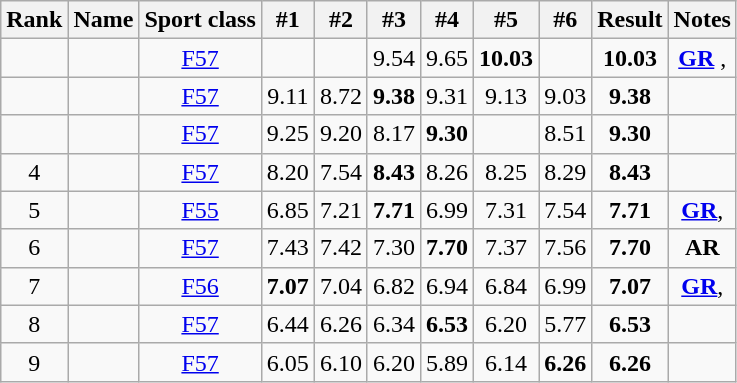<table class="wikitable sortable" style="text-align:center">
<tr>
<th>Rank</th>
<th>Name</th>
<th>Sport class</th>
<th>#1</th>
<th>#2</th>
<th>#3</th>
<th>#4</th>
<th>#5</th>
<th>#6</th>
<th>Result</th>
<th>Notes</th>
</tr>
<tr>
<td></td>
<td align="left"></td>
<td><a href='#'>F57</a></td>
<td></td>
<td></td>
<td>9.54</td>
<td>9.65</td>
<td><strong>10.03</strong></td>
<td></td>
<td><strong>10.03</strong></td>
<td><strong><a href='#'>GR</a></strong> , </td>
</tr>
<tr>
<td></td>
<td align="left"></td>
<td><a href='#'>F57</a></td>
<td>9.11</td>
<td>8.72</td>
<td><strong>9.38</strong></td>
<td>9.31</td>
<td>9.13</td>
<td>9.03</td>
<td><strong>9.38</strong></td>
<td></td>
</tr>
<tr>
<td></td>
<td align="left"></td>
<td><a href='#'>F57</a></td>
<td>9.25</td>
<td>9.20</td>
<td>8.17</td>
<td><strong>9.30</strong></td>
<td></td>
<td>8.51</td>
<td><strong>9.30</strong></td>
<td></td>
</tr>
<tr>
<td>4</td>
<td align="left"></td>
<td><a href='#'>F57</a></td>
<td>8.20</td>
<td>7.54</td>
<td><strong>8.43</strong></td>
<td>8.26</td>
<td>8.25</td>
<td>8.29</td>
<td><strong>8.43</strong></td>
<td></td>
</tr>
<tr>
<td>5</td>
<td align="left"></td>
<td><a href='#'>F55</a></td>
<td>6.85</td>
<td>7.21</td>
<td><strong>7.71</strong></td>
<td>6.99</td>
<td>7.31</td>
<td>7.54</td>
<td><strong>7.71</strong></td>
<td><strong><a href='#'>GR</a></strong>, </td>
</tr>
<tr>
<td>6</td>
<td align="left"></td>
<td><a href='#'>F57</a></td>
<td>7.43</td>
<td>7.42</td>
<td>7.30</td>
<td><strong>7.70</strong></td>
<td>7.37</td>
<td>7.56</td>
<td><strong>7.70</strong></td>
<td><strong>AR</strong></td>
</tr>
<tr>
<td>7</td>
<td align="left"></td>
<td><a href='#'>F56</a></td>
<td><strong>7.07</strong></td>
<td>7.04</td>
<td>6.82</td>
<td>6.94</td>
<td>6.84</td>
<td>6.99</td>
<td><strong>7.07</strong></td>
<td><strong><a href='#'>GR</a></strong>, </td>
</tr>
<tr>
<td>8</td>
<td align="left"></td>
<td><a href='#'>F57</a></td>
<td>6.44</td>
<td>6.26</td>
<td>6.34</td>
<td><strong>6.53</strong></td>
<td>6.20</td>
<td>5.77</td>
<td><strong>6.53</strong></td>
<td></td>
</tr>
<tr>
<td>9</td>
<td align="left"></td>
<td><a href='#'>F57</a></td>
<td>6.05</td>
<td>6.10</td>
<td>6.20</td>
<td>5.89</td>
<td>6.14</td>
<td><strong>6.26</strong></td>
<td><strong>6.26 </strong></td>
<td></td>
</tr>
</table>
